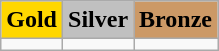<table class="wikitable">
<tr>
<td align=center bgcolor=gold> <strong>Gold</strong></td>
<td align=center bgcolor=silver> <strong>Silver</strong></td>
<td align=center bgcolor=cc9966> <strong>Bronze</strong></td>
</tr>
<tr>
<td></td>
<td></td>
<td></td>
</tr>
</table>
